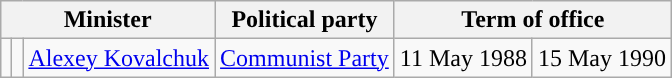<table class="wikitable" style="text-align:center;">
<tr>
<th colspan=3>Minister</th>
<th>Political party</th>
<th colspan=2>Term of office</th>
</tr>
<tr>
<td style="background: "></td>
<td></td>
<td><a href='#'>Alexey Kovalchuk</a></td>
<td><a href='#'>Communist Party</a></td>
<td>11 May 1988</td>
<td>15 May 1990</td>
</tr>
</table>
